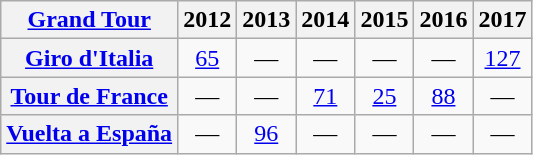<table class="wikitable plainrowheaders">
<tr>
<th scope="col"><a href='#'>Grand Tour</a></th>
<th scope="col">2012</th>
<th scope="col">2013</th>
<th scope="col">2014</th>
<th scope="col">2015</th>
<th scope="col">2016</th>
<th scope="col">2017</th>
</tr>
<tr style="text-align:center;">
<th scope="row"> <a href='#'>Giro d'Italia</a></th>
<td><a href='#'>65</a></td>
<td>—</td>
<td>—</td>
<td>—</td>
<td>—</td>
<td><a href='#'>127</a></td>
</tr>
<tr style="text-align:center;">
<th scope="row"> <a href='#'>Tour de France</a></th>
<td>—</td>
<td>—</td>
<td><a href='#'>71</a></td>
<td><a href='#'>25</a></td>
<td><a href='#'>88</a></td>
<td>—</td>
</tr>
<tr style="text-align:center;">
<th scope="row"> <a href='#'>Vuelta a España</a></th>
<td>—</td>
<td><a href='#'>96</a></td>
<td>—</td>
<td>—</td>
<td>—</td>
<td>—</td>
</tr>
</table>
